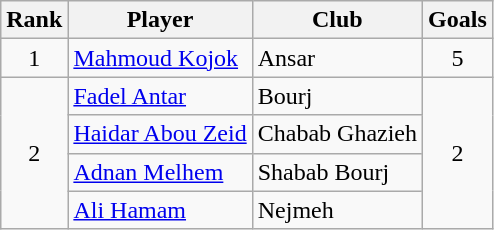<table class="wikitable" style="text-align:center">
<tr>
<th>Rank</th>
<th>Player</th>
<th>Club</th>
<th>Goals</th>
</tr>
<tr>
<td>1</td>
<td align="left"> <a href='#'>Mahmoud Kojok</a></td>
<td align="left">Ansar</td>
<td>5</td>
</tr>
<tr>
<td rowspan="4">2</td>
<td align="left"> <a href='#'>Fadel Antar</a></td>
<td align="left">Bourj</td>
<td rowspan="4">2</td>
</tr>
<tr>
<td align="left"> <a href='#'>Haidar Abou Zeid</a></td>
<td align="left">Chabab Ghazieh</td>
</tr>
<tr>
<td align="left"> <a href='#'>Adnan Melhem</a></td>
<td align="left">Shabab Bourj</td>
</tr>
<tr>
<td align="left"> <a href='#'>Ali Hamam</a></td>
<td align="left">Nejmeh</td>
</tr>
</table>
